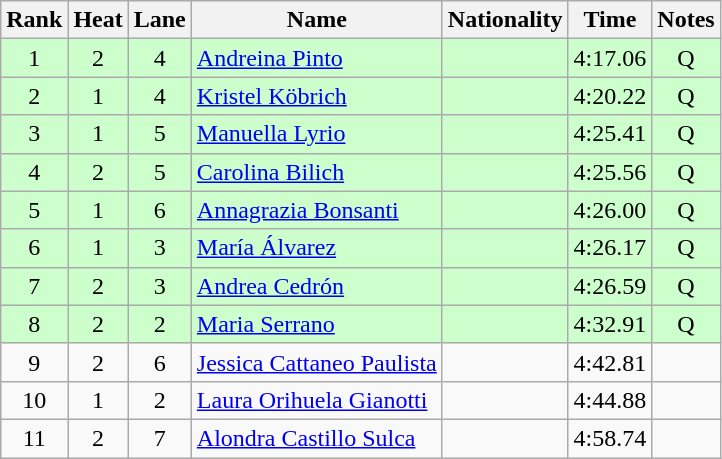<table class="wikitable sortable" style="text-align:center">
<tr>
<th>Rank</th>
<th>Heat</th>
<th>Lane</th>
<th>Name</th>
<th>Nationality</th>
<th>Time</th>
<th>Notes</th>
</tr>
<tr bgcolor=ccffcc>
<td>1</td>
<td>2</td>
<td>4</td>
<td align=left><a href='#'>Andreina Pinto</a></td>
<td align=left></td>
<td>4:17.06</td>
<td>Q</td>
</tr>
<tr bgcolor=ccffcc>
<td>2</td>
<td>1</td>
<td>4</td>
<td align=left><a href='#'>Kristel Köbrich</a></td>
<td align=left></td>
<td>4:20.22</td>
<td>Q</td>
</tr>
<tr bgcolor=ccffcc>
<td>3</td>
<td>1</td>
<td>5</td>
<td align=left><a href='#'>Manuella Lyrio</a></td>
<td align=left></td>
<td>4:25.41</td>
<td>Q</td>
</tr>
<tr bgcolor=ccffcc>
<td>4</td>
<td>2</td>
<td>5</td>
<td align=left><a href='#'>Carolina Bilich</a></td>
<td align=left></td>
<td>4:25.56</td>
<td>Q</td>
</tr>
<tr bgcolor=ccffcc>
<td>5</td>
<td>1</td>
<td>6</td>
<td align=left><a href='#'>Annagrazia Bonsanti</a></td>
<td align=left></td>
<td>4:26.00</td>
<td>Q</td>
</tr>
<tr bgcolor=ccffcc>
<td>6</td>
<td>1</td>
<td>3</td>
<td align=left><a href='#'>María Álvarez</a></td>
<td align=left></td>
<td>4:26.17</td>
<td>Q</td>
</tr>
<tr bgcolor=ccffcc>
<td>7</td>
<td>2</td>
<td>3</td>
<td align=left><a href='#'>Andrea Cedrón</a></td>
<td align=left></td>
<td>4:26.59</td>
<td>Q</td>
</tr>
<tr bgcolor=ccffcc>
<td>8</td>
<td>2</td>
<td>2</td>
<td align=left><a href='#'>Maria Serrano</a></td>
<td align=left></td>
<td>4:32.91</td>
<td>Q</td>
</tr>
<tr>
<td>9</td>
<td>2</td>
<td>6</td>
<td align=left><a href='#'>Jessica Cattaneo Paulista</a></td>
<td align=left></td>
<td>4:42.81</td>
<td></td>
</tr>
<tr>
<td>10</td>
<td>1</td>
<td>2</td>
<td align=left><a href='#'>Laura Orihuela Gianotti</a></td>
<td align=left></td>
<td>4:44.88</td>
<td></td>
</tr>
<tr>
<td>11</td>
<td>2</td>
<td>7</td>
<td align=left><a href='#'>Alondra Castillo Sulca</a></td>
<td align=left></td>
<td>4:58.74</td>
<td></td>
</tr>
</table>
